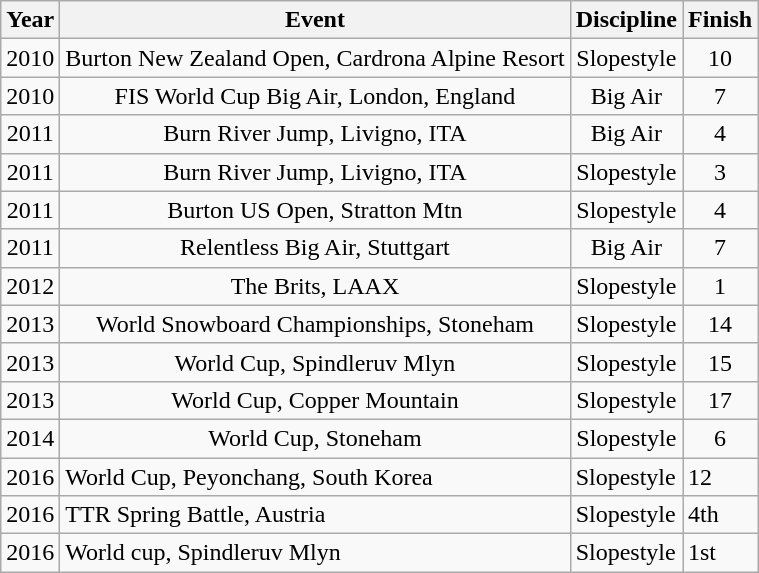<table class="wikitable" style="font-size:100%">
<tr>
<th rowspan="1">Year</th>
<th colspan="1">Event</th>
<th colspan="1">Discipline</th>
<th colspan="1">Finish</th>
</tr>
<tr align=center>
<td>2010</td>
<td>Burton New Zealand Open, Cardrona Alpine Resort</td>
<td>Slopestyle</td>
<td>10</td>
</tr>
<tr align=center>
<td>2010</td>
<td>FIS World Cup Big Air, London, England</td>
<td>Big Air</td>
<td>7</td>
</tr>
<tr align=center>
<td>2011</td>
<td>Burn River Jump, Livigno, ITA</td>
<td>Big Air</td>
<td>4</td>
</tr>
<tr align=center>
<td>2011</td>
<td>Burn River Jump, Livigno, ITA</td>
<td>Slopestyle</td>
<td>3</td>
</tr>
<tr align=center>
<td>2011</td>
<td>Burton US Open, Stratton Mtn</td>
<td>Slopestyle</td>
<td>4</td>
</tr>
<tr align=center>
<td>2011</td>
<td>Relentless Big Air, Stuttgart</td>
<td>Big Air</td>
<td>7</td>
</tr>
<tr align=center>
<td>2012</td>
<td>The Brits, LAAX</td>
<td>Slopestyle</td>
<td>1</td>
</tr>
<tr align=center>
<td>2013</td>
<td>World Snowboard Championships, Stoneham</td>
<td>Slopestyle</td>
<td>14</td>
</tr>
<tr align=center>
<td>2013</td>
<td>World Cup, Spindleruv Mlyn</td>
<td>Slopestyle</td>
<td>15</td>
</tr>
<tr align=center>
<td>2013</td>
<td>World Cup, Copper Mountain</td>
<td>Slopestyle</td>
<td>17</td>
</tr>
<tr align=center>
<td>2014</td>
<td>World Cup, Stoneham</td>
<td>Slopestyle</td>
<td>6</td>
</tr>
<tr>
<td>2016</td>
<td>World Cup, Peyonchang, South Korea</td>
<td>Slopestyle</td>
<td>12</td>
</tr>
<tr>
<td>2016</td>
<td>TTR Spring Battle, Austria</td>
<td>Slopestyle</td>
<td>4th</td>
</tr>
<tr>
<td>2016</td>
<td>World cup, Spindleruv Mlyn</td>
<td>Slopestyle</td>
<td>1st</td>
</tr>
</table>
